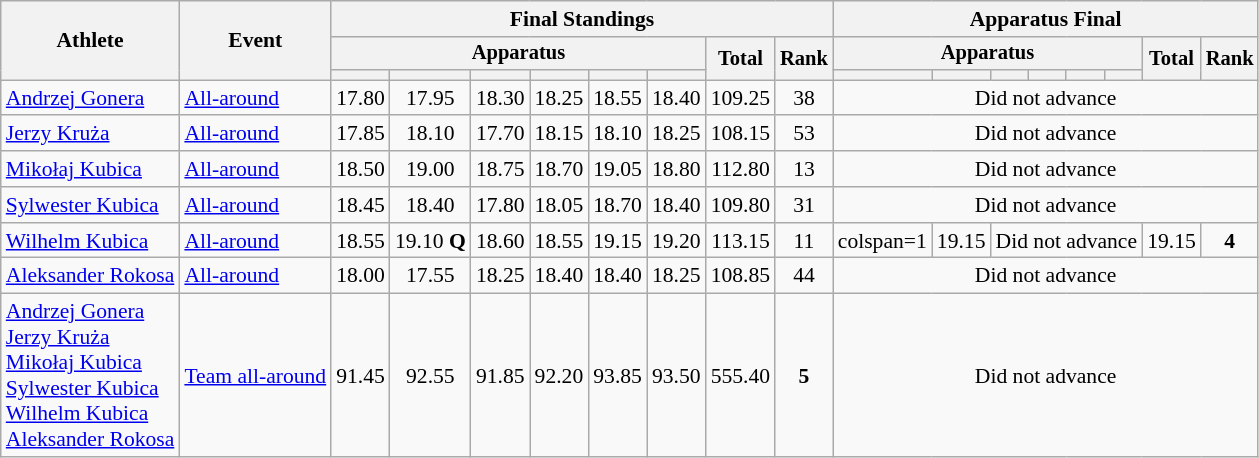<table class="wikitable" style="font-size:90%">
<tr>
<th rowspan=3>Athlete</th>
<th rowspan=3>Event</th>
<th colspan =8>Final Standings</th>
<th colspan =8>Apparatus Final</th>
</tr>
<tr style="font-size:95%">
<th colspan=6>Apparatus</th>
<th rowspan=2>Total</th>
<th rowspan=2>Rank</th>
<th colspan=6>Apparatus</th>
<th rowspan=2>Total</th>
<th rowspan=2>Rank</th>
</tr>
<tr style="font-size:95%">
<th></th>
<th></th>
<th></th>
<th></th>
<th></th>
<th></th>
<th></th>
<th></th>
<th></th>
<th></th>
<th></th>
<th></th>
</tr>
<tr align=center>
<td align=left><a href='#'>Andrzej Gonera</a></td>
<td align=left><a href='#'>All-around</a></td>
<td>17.80</td>
<td>17.95</td>
<td>18.30</td>
<td>18.25</td>
<td>18.55</td>
<td>18.40</td>
<td>109.25</td>
<td>38</td>
<td colspan=8>Did not advance</td>
</tr>
<tr align=center>
<td align=left><a href='#'>Jerzy Kruża</a></td>
<td align=left><a href='#'>All-around</a></td>
<td>17.85</td>
<td>18.10</td>
<td>17.70</td>
<td>18.15</td>
<td>18.10</td>
<td>18.25</td>
<td>108.15</td>
<td>53</td>
<td colspan=8>Did not advance</td>
</tr>
<tr align=center>
<td align=left><a href='#'>Mikołaj Kubica</a></td>
<td align=left><a href='#'>All-around</a></td>
<td>18.50</td>
<td>19.00</td>
<td>18.75</td>
<td>18.70</td>
<td>19.05</td>
<td>18.80</td>
<td>112.80</td>
<td>13</td>
<td colspan=8>Did not advance</td>
</tr>
<tr align=center>
<td align=left><a href='#'>Sylwester Kubica</a></td>
<td align=left><a href='#'>All-around</a></td>
<td>18.45</td>
<td>18.40</td>
<td>17.80</td>
<td>18.05</td>
<td>18.70</td>
<td>18.40</td>
<td>109.80</td>
<td>31</td>
<td colspan=8>Did not advance</td>
</tr>
<tr align=center>
<td align=left><a href='#'>Wilhelm Kubica</a></td>
<td align=left><a href='#'>All-around</a></td>
<td>18.55</td>
<td>19.10 <strong>Q</strong></td>
<td>18.60</td>
<td>18.55</td>
<td>19.15</td>
<td>19.20</td>
<td>113.15</td>
<td>11</td>
<td>colspan=1 </td>
<td>19.15</td>
<td colspan=4>Did not advance</td>
<td>19.15</td>
<td><strong>4</strong></td>
</tr>
<tr align=center>
<td align=left><a href='#'>Aleksander Rokosa</a></td>
<td align=left><a href='#'>All-around</a></td>
<td>18.00</td>
<td>17.55</td>
<td>18.25</td>
<td>18.40</td>
<td>18.40</td>
<td>18.25</td>
<td>108.85</td>
<td>44</td>
<td colspan=8>Did not advance</td>
</tr>
<tr align=center>
<td align=left><a href='#'>Andrzej Gonera</a><br><a href='#'>Jerzy Kruża</a><br><a href='#'>Mikołaj Kubica</a><br><a href='#'>Sylwester Kubica</a><br><a href='#'>Wilhelm Kubica</a><br><a href='#'>Aleksander Rokosa</a></td>
<td align=left><a href='#'>Team all-around</a></td>
<td>91.45</td>
<td>92.55</td>
<td>91.85</td>
<td>92.20</td>
<td>93.85</td>
<td>93.50</td>
<td>555.40</td>
<td><strong>5</strong></td>
<td colspan=8>Did not advance</td>
</tr>
</table>
